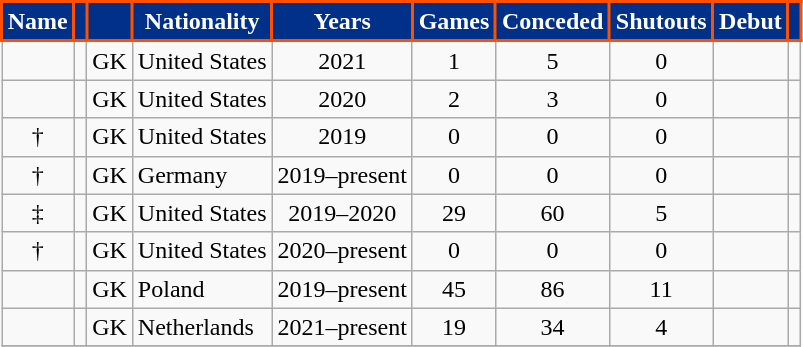<table class="wikitable sortable" style="text-align:center">
<tr>
<th style="background-color:#003087; color:#FFFFFF; border:2px solid #FE5000;" scope="col">Name</th>
<th style="background-color:#003087; color:#FFFFFF; border:2px solid #FE5000;" scope="col"></th>
<th style="background-color:#003087; color:#FFFFFF; border:2px solid #FE5000;" scope="col"></th>
<th style="background-color:#003087; color:#FFFFFF; border:2px solid #FE5000;" scope="col">Nationality</th>
<th style="background-color:#003087; color:#FFFFFF; border:2px solid #FE5000;" scope="col">Years</th>
<th style="background-color:#003087; color:#FFFFFF; border:2px solid #FE5000;" scope="col">Games</th>
<th style="background-color:#003087; color:#FFFFFF; border:2px solid #FE5000;" scope="col">Conceded</th>
<th style="background-color:#003087; color:#FFFFFF; border:2px solid #FE5000;" scope="col">Shutouts</th>
<th style="background-color:#003087; color:#FFFFFF; border:2px solid #FE5000;" scope="col">Debut</th>
<th style="background-color:#003087; color:#FFFFFF; border:2px solid #FE5000;" scope="col" class="unsortable"></th>
</tr>
<tr>
<td></td>
<td></td>
<td>GK</td>
<td align="left"> United States</td>
<td>2021</td>
<td>1</td>
<td>5</td>
<td>0</td>
<td></td>
<td></td>
</tr>
<tr>
<td></td>
<td></td>
<td>GK</td>
<td align="left"> United States</td>
<td>2020</td>
<td>2</td>
<td>3</td>
<td>0</td>
<td></td>
<td></td>
</tr>
<tr>
<td> †</td>
<td></td>
<td>GK</td>
<td align="left"> United States</td>
<td>2019</td>
<td>0</td>
<td>0</td>
<td>0</td>
<td></td>
<td></td>
</tr>
<tr>
<td> †</td>
<td></td>
<td>GK</td>
<td align="left"> Germany</td>
<td>2019–present</td>
<td>0</td>
<td>0</td>
<td>0</td>
<td></td>
<td></td>
</tr>
<tr>
<td> ‡</td>
<td></td>
<td>GK</td>
<td align="left"> United States</td>
<td>2019–2020</td>
<td>29</td>
<td>60</td>
<td>5</td>
<td></td>
<td></td>
</tr>
<tr>
<td> †</td>
<td></td>
<td>GK</td>
<td align="left"> United States</td>
<td>2020–present</td>
<td>0</td>
<td>0</td>
<td>0</td>
<td></td>
<td></td>
</tr>
<tr>
<td></td>
<td></td>
<td>GK</td>
<td align="left"> Poland</td>
<td>2019–present</td>
<td>45</td>
<td>86</td>
<td>11</td>
<td></td>
<td></td>
</tr>
<tr>
<td></td>
<td></td>
<td>GK</td>
<td align="left"> Netherlands</td>
<td>2021–present</td>
<td>19</td>
<td>34</td>
<td>4</td>
<td></td>
<td></td>
</tr>
<tr>
</tr>
</table>
